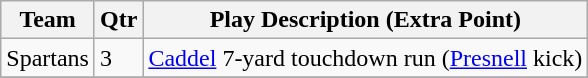<table class="wikitable">
<tr>
<th><strong>Team</strong></th>
<th><strong>Qtr</strong></th>
<th><strong>Play Description (Extra Point)</strong></th>
</tr>
<tr>
<td>Spartans</td>
<td>3</td>
<td><a href='#'>Caddel</a> 7-yard touchdown run (<a href='#'>Presnell</a> kick)</td>
</tr>
<tr>
</tr>
</table>
